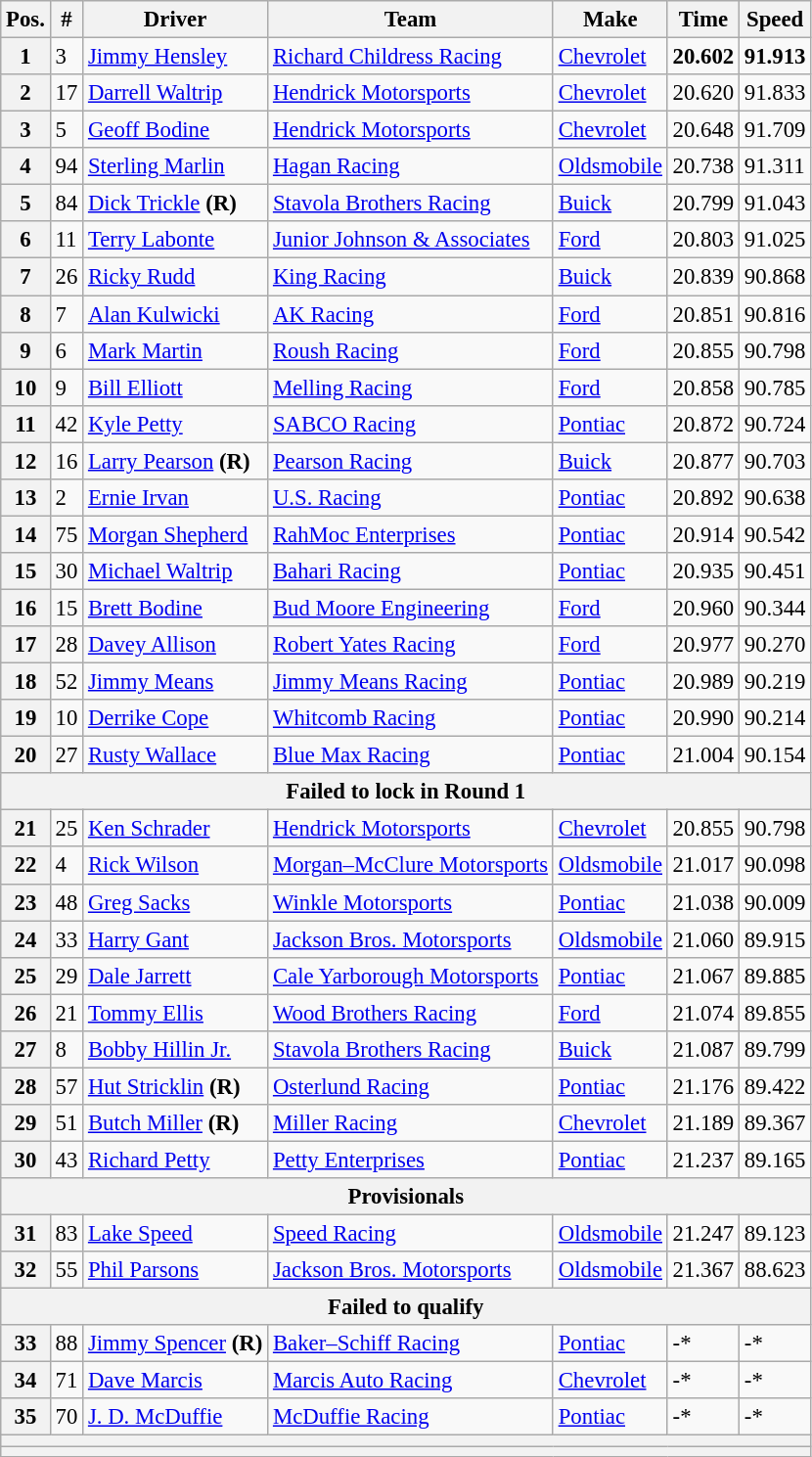<table class="wikitable" style="font-size:95%">
<tr>
<th>Pos.</th>
<th>#</th>
<th>Driver</th>
<th>Team</th>
<th>Make</th>
<th>Time</th>
<th>Speed</th>
</tr>
<tr>
<th>1</th>
<td>3</td>
<td><a href='#'>Jimmy Hensley</a></td>
<td><a href='#'>Richard Childress Racing</a></td>
<td><a href='#'>Chevrolet</a></td>
<td><strong>20.602</strong></td>
<td><strong>91.913</strong></td>
</tr>
<tr>
<th>2</th>
<td>17</td>
<td><a href='#'>Darrell Waltrip</a></td>
<td><a href='#'>Hendrick Motorsports</a></td>
<td><a href='#'>Chevrolet</a></td>
<td>20.620</td>
<td>91.833</td>
</tr>
<tr>
<th>3</th>
<td>5</td>
<td><a href='#'>Geoff Bodine</a></td>
<td><a href='#'>Hendrick Motorsports</a></td>
<td><a href='#'>Chevrolet</a></td>
<td>20.648</td>
<td>91.709</td>
</tr>
<tr>
<th>4</th>
<td>94</td>
<td><a href='#'>Sterling Marlin</a></td>
<td><a href='#'>Hagan Racing</a></td>
<td><a href='#'>Oldsmobile</a></td>
<td>20.738</td>
<td>91.311</td>
</tr>
<tr>
<th>5</th>
<td>84</td>
<td><a href='#'>Dick Trickle</a> <strong>(R)</strong></td>
<td><a href='#'>Stavola Brothers Racing</a></td>
<td><a href='#'>Buick</a></td>
<td>20.799</td>
<td>91.043</td>
</tr>
<tr>
<th>6</th>
<td>11</td>
<td><a href='#'>Terry Labonte</a></td>
<td><a href='#'>Junior Johnson & Associates</a></td>
<td><a href='#'>Ford</a></td>
<td>20.803</td>
<td>91.025</td>
</tr>
<tr>
<th>7</th>
<td>26</td>
<td><a href='#'>Ricky Rudd</a></td>
<td><a href='#'>King Racing</a></td>
<td><a href='#'>Buick</a></td>
<td>20.839</td>
<td>90.868</td>
</tr>
<tr>
<th>8</th>
<td>7</td>
<td><a href='#'>Alan Kulwicki</a></td>
<td><a href='#'>AK Racing</a></td>
<td><a href='#'>Ford</a></td>
<td>20.851</td>
<td>90.816</td>
</tr>
<tr>
<th>9</th>
<td>6</td>
<td><a href='#'>Mark Martin</a></td>
<td><a href='#'>Roush Racing</a></td>
<td><a href='#'>Ford</a></td>
<td>20.855</td>
<td>90.798</td>
</tr>
<tr>
<th>10</th>
<td>9</td>
<td><a href='#'>Bill Elliott</a></td>
<td><a href='#'>Melling Racing</a></td>
<td><a href='#'>Ford</a></td>
<td>20.858</td>
<td>90.785</td>
</tr>
<tr>
<th>11</th>
<td>42</td>
<td><a href='#'>Kyle Petty</a></td>
<td><a href='#'>SABCO Racing</a></td>
<td><a href='#'>Pontiac</a></td>
<td>20.872</td>
<td>90.724</td>
</tr>
<tr>
<th>12</th>
<td>16</td>
<td><a href='#'>Larry Pearson</a> <strong>(R)</strong></td>
<td><a href='#'>Pearson Racing</a></td>
<td><a href='#'>Buick</a></td>
<td>20.877</td>
<td>90.703</td>
</tr>
<tr>
<th>13</th>
<td>2</td>
<td><a href='#'>Ernie Irvan</a></td>
<td><a href='#'>U.S. Racing</a></td>
<td><a href='#'>Pontiac</a></td>
<td>20.892</td>
<td>90.638</td>
</tr>
<tr>
<th>14</th>
<td>75</td>
<td><a href='#'>Morgan Shepherd</a></td>
<td><a href='#'>RahMoc Enterprises</a></td>
<td><a href='#'>Pontiac</a></td>
<td>20.914</td>
<td>90.542</td>
</tr>
<tr>
<th>15</th>
<td>30</td>
<td><a href='#'>Michael Waltrip</a></td>
<td><a href='#'>Bahari Racing</a></td>
<td><a href='#'>Pontiac</a></td>
<td>20.935</td>
<td>90.451</td>
</tr>
<tr>
<th>16</th>
<td>15</td>
<td><a href='#'>Brett Bodine</a></td>
<td><a href='#'>Bud Moore Engineering</a></td>
<td><a href='#'>Ford</a></td>
<td>20.960</td>
<td>90.344</td>
</tr>
<tr>
<th>17</th>
<td>28</td>
<td><a href='#'>Davey Allison</a></td>
<td><a href='#'>Robert Yates Racing</a></td>
<td><a href='#'>Ford</a></td>
<td>20.977</td>
<td>90.270</td>
</tr>
<tr>
<th>18</th>
<td>52</td>
<td><a href='#'>Jimmy Means</a></td>
<td><a href='#'>Jimmy Means Racing</a></td>
<td><a href='#'>Pontiac</a></td>
<td>20.989</td>
<td>90.219</td>
</tr>
<tr>
<th>19</th>
<td>10</td>
<td><a href='#'>Derrike Cope</a></td>
<td><a href='#'>Whitcomb Racing</a></td>
<td><a href='#'>Pontiac</a></td>
<td>20.990</td>
<td>90.214</td>
</tr>
<tr>
<th>20</th>
<td>27</td>
<td><a href='#'>Rusty Wallace</a></td>
<td><a href='#'>Blue Max Racing</a></td>
<td><a href='#'>Pontiac</a></td>
<td>21.004</td>
<td>90.154</td>
</tr>
<tr>
<th colspan="7">Failed to lock in Round 1</th>
</tr>
<tr>
<th>21</th>
<td>25</td>
<td><a href='#'>Ken Schrader</a></td>
<td><a href='#'>Hendrick Motorsports</a></td>
<td><a href='#'>Chevrolet</a></td>
<td>20.855</td>
<td>90.798</td>
</tr>
<tr>
<th>22</th>
<td>4</td>
<td><a href='#'>Rick Wilson</a></td>
<td><a href='#'>Morgan–McClure Motorsports</a></td>
<td><a href='#'>Oldsmobile</a></td>
<td>21.017</td>
<td>90.098</td>
</tr>
<tr>
<th>23</th>
<td>48</td>
<td><a href='#'>Greg Sacks</a></td>
<td><a href='#'>Winkle Motorsports</a></td>
<td><a href='#'>Pontiac</a></td>
<td>21.038</td>
<td>90.009</td>
</tr>
<tr>
<th>24</th>
<td>33</td>
<td><a href='#'>Harry Gant</a></td>
<td><a href='#'>Jackson Bros. Motorsports</a></td>
<td><a href='#'>Oldsmobile</a></td>
<td>21.060</td>
<td>89.915</td>
</tr>
<tr>
<th>25</th>
<td>29</td>
<td><a href='#'>Dale Jarrett</a></td>
<td><a href='#'>Cale Yarborough Motorsports</a></td>
<td><a href='#'>Pontiac</a></td>
<td>21.067</td>
<td>89.885</td>
</tr>
<tr>
<th>26</th>
<td>21</td>
<td><a href='#'>Tommy Ellis</a></td>
<td><a href='#'>Wood Brothers Racing</a></td>
<td><a href='#'>Ford</a></td>
<td>21.074</td>
<td>89.855</td>
</tr>
<tr>
<th>27</th>
<td>8</td>
<td><a href='#'>Bobby Hillin Jr.</a></td>
<td><a href='#'>Stavola Brothers Racing</a></td>
<td><a href='#'>Buick</a></td>
<td>21.087</td>
<td>89.799</td>
</tr>
<tr>
<th>28</th>
<td>57</td>
<td><a href='#'>Hut Stricklin</a> <strong>(R)</strong></td>
<td><a href='#'>Osterlund Racing</a></td>
<td><a href='#'>Pontiac</a></td>
<td>21.176</td>
<td>89.422</td>
</tr>
<tr>
<th>29</th>
<td>51</td>
<td><a href='#'>Butch Miller</a> <strong>(R)</strong></td>
<td><a href='#'>Miller Racing</a></td>
<td><a href='#'>Chevrolet</a></td>
<td>21.189</td>
<td>89.367</td>
</tr>
<tr>
<th>30</th>
<td>43</td>
<td><a href='#'>Richard Petty</a></td>
<td><a href='#'>Petty Enterprises</a></td>
<td><a href='#'>Pontiac</a></td>
<td>21.237</td>
<td>89.165</td>
</tr>
<tr>
<th colspan="7">Provisionals</th>
</tr>
<tr>
<th>31</th>
<td>83</td>
<td><a href='#'>Lake Speed</a></td>
<td><a href='#'>Speed Racing</a></td>
<td><a href='#'>Oldsmobile</a></td>
<td>21.247</td>
<td>89.123</td>
</tr>
<tr>
<th>32</th>
<td>55</td>
<td><a href='#'>Phil Parsons</a></td>
<td><a href='#'>Jackson Bros. Motorsports</a></td>
<td><a href='#'>Oldsmobile</a></td>
<td>21.367</td>
<td>88.623</td>
</tr>
<tr>
<th colspan="7">Failed to qualify</th>
</tr>
<tr>
<th>33</th>
<td>88</td>
<td><a href='#'>Jimmy Spencer</a> <strong>(R)</strong></td>
<td><a href='#'>Baker–Schiff Racing</a></td>
<td><a href='#'>Pontiac</a></td>
<td>-*</td>
<td>-*</td>
</tr>
<tr>
<th>34</th>
<td>71</td>
<td><a href='#'>Dave Marcis</a></td>
<td><a href='#'>Marcis Auto Racing</a></td>
<td><a href='#'>Chevrolet</a></td>
<td>-*</td>
<td>-*</td>
</tr>
<tr>
<th>35</th>
<td>70</td>
<td><a href='#'>J. D. McDuffie</a></td>
<td><a href='#'>McDuffie Racing</a></td>
<td><a href='#'>Pontiac</a></td>
<td>-*</td>
<td>-*</td>
</tr>
<tr>
<th colspan="7"></th>
</tr>
<tr>
<th colspan="7"></th>
</tr>
</table>
